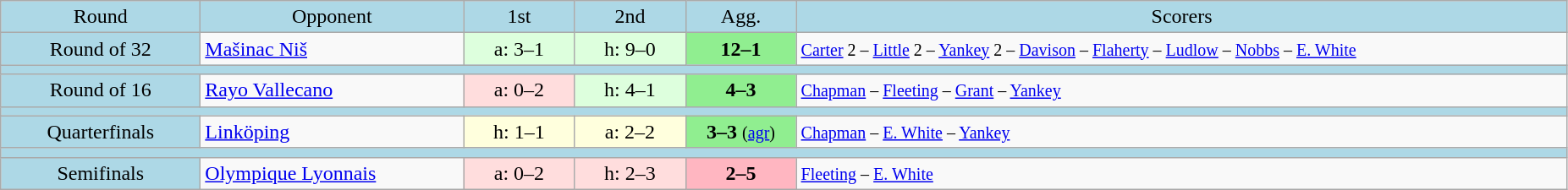<table class="wikitable" style="text-align:center">
<tr bgcolor=lightblue>
<td width=150px>Round</td>
<td width=200px>Opponent</td>
<td width=80px>1st</td>
<td width=80px>2nd</td>
<td width=80px>Agg.</td>
<td width=600px>Scorers</td>
</tr>
<tr>
<td bgcolor=lightblue>Round of 32</td>
<td align=left> <a href='#'>Mašinac Niš</a></td>
<td bgcolor="#ddffdd">a: 3–1</td>
<td bgcolor="#ddffdd">h: 9–0</td>
<td bgcolor=lightgreen><strong>12–1</strong></td>
<td align=left><small><a href='#'>Carter</a> 2 – <a href='#'>Little</a> 2 – <a href='#'>Yankey</a> 2 – <a href='#'>Davison</a> – <a href='#'>Flaherty</a> – <a href='#'>Ludlow</a> – <a href='#'>Nobbs</a> – <a href='#'>E. White</a></small></td>
</tr>
<tr bgcolor=lightblue>
<td colspan=6></td>
</tr>
<tr>
<td bgcolor=lightblue>Round of 16</td>
<td align=left> <a href='#'>Rayo Vallecano</a></td>
<td bgcolor="#ffdddd">a: 0–2</td>
<td bgcolor="#ddffdd">h: 4–1</td>
<td bgcolor=lightgreen><strong>4–3</strong></td>
<td align=left><small><a href='#'>Chapman</a> – <a href='#'>Fleeting</a> – <a href='#'>Grant</a> – <a href='#'>Yankey</a></small></td>
</tr>
<tr bgcolor=lightblue>
<td colspan=6></td>
</tr>
<tr>
<td bgcolor=lightblue>Quarterfinals</td>
<td align=left> <a href='#'>Linköping</a></td>
<td bgcolor="#ffffdd">h: 1–1</td>
<td bgcolor="#ffffdd">a: 2–2</td>
<td bgcolor=lightgreen><strong>3–3</strong> <small>(<a href='#'>agr</a>)</small></td>
<td align=left><small><a href='#'>Chapman</a> – <a href='#'>E. White</a> – <a href='#'>Yankey</a></small></td>
</tr>
<tr bgcolor=lightblue>
<td colspan=6></td>
</tr>
<tr>
<td bgcolor=lightblue>Semifinals</td>
<td align=left> <a href='#'>Olympique Lyonnais</a></td>
<td bgcolor="#ffdddd">a: 0–2</td>
<td bgcolor="#ffdddd">h: 2–3</td>
<td bgcolor=lightpink><strong>2–5</strong></td>
<td align=left><small><a href='#'>Fleeting</a> – <a href='#'>E. White</a></small></td>
</tr>
</table>
